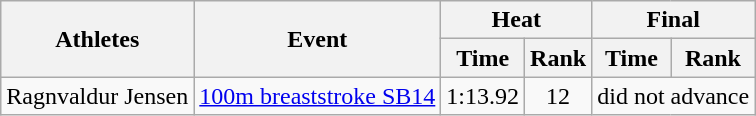<table class=wikitable>
<tr>
<th rowspan="2">Athletes</th>
<th rowspan="2">Event</th>
<th colspan="2">Heat</th>
<th colspan="2">Final</th>
</tr>
<tr>
<th>Time</th>
<th>Rank</th>
<th>Time</th>
<th>Rank</th>
</tr>
<tr align=center>
<td align=left>Ragnvaldur Jensen</td>
<td align=left><a href='#'>100m breaststroke SB14</a></td>
<td>1:13.92</td>
<td>12</td>
<td colspan=2>did not advance</td>
</tr>
</table>
